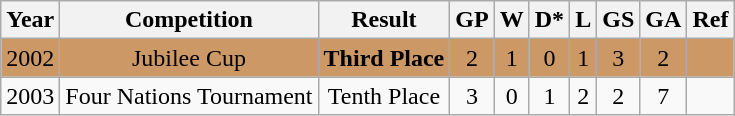<table class="wikitable" style="text-align: center;">
<tr>
<th>Year</th>
<th>Competition</th>
<th>Result</th>
<th>GP</th>
<th>W</th>
<th>D*</th>
<th>L</th>
<th>GS</th>
<th>GA</th>
<th>Ref</th>
</tr>
<tr bgcolor="#cc9966">
<td> 2002</td>
<td>Jubilee Cup</td>
<td><strong>Third Place</strong></td>
<td>2</td>
<td>1</td>
<td>0</td>
<td>1</td>
<td>3</td>
<td>2</td>
<td></td>
</tr>
<tr>
<td> 2003</td>
<td>Four Nations Tournament</td>
<td>Tenth Place</td>
<td>3</td>
<td>0</td>
<td>1</td>
<td>2</td>
<td>2</td>
<td>7</td>
<td></td>
</tr>
</table>
